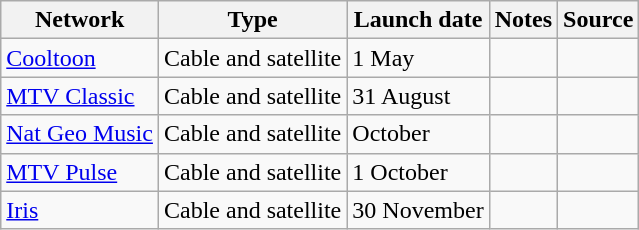<table class="wikitable sortable">
<tr>
<th>Network</th>
<th>Type</th>
<th>Launch date</th>
<th>Notes</th>
<th>Source</th>
</tr>
<tr>
<td><a href='#'>Cooltoon</a></td>
<td>Cable and satellite</td>
<td>1 May</td>
<td></td>
<td></td>
</tr>
<tr>
<td><a href='#'>MTV Classic</a></td>
<td>Cable and satellite</td>
<td>31 August</td>
<td></td>
<td></td>
</tr>
<tr>
<td><a href='#'>Nat Geo Music</a></td>
<td>Cable and satellite</td>
<td>October</td>
<td></td>
<td></td>
</tr>
<tr>
<td><a href='#'>MTV Pulse</a></td>
<td>Cable and satellite</td>
<td>1 October</td>
<td></td>
<td></td>
</tr>
<tr>
<td><a href='#'>Iris</a></td>
<td>Cable and satellite</td>
<td>30 November</td>
<td></td>
<td></td>
</tr>
</table>
